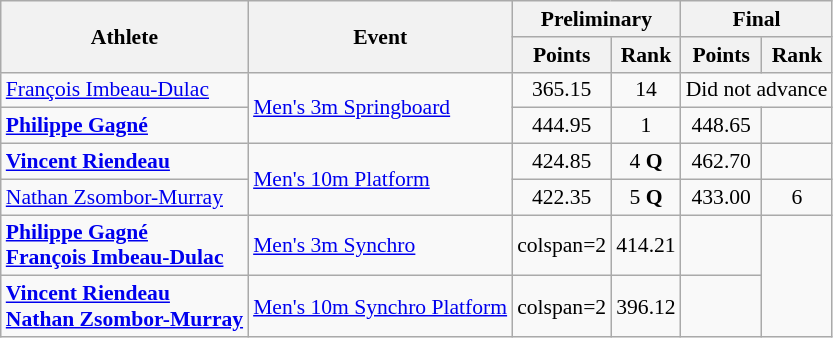<table class=wikitable style="font-size:90%">
<tr>
<th rowspan="2">Athlete</th>
<th rowspan="2">Event</th>
<th colspan="2">Preliminary</th>
<th colspan="2">Final</th>
</tr>
<tr>
<th>Points</th>
<th>Rank</th>
<th>Points</th>
<th>Rank</th>
</tr>
<tr align=center>
<td align=left><a href='#'>François Imbeau-Dulac</a></td>
<td rowspan="2" align=left><a href='#'>Men's 3m Springboard</a></td>
<td>365.15</td>
<td>14</td>
<td colspan=2>Did not advance</td>
</tr>
<tr align=center>
<td align=left><strong><a href='#'>Philippe Gagné</a></strong></td>
<td>444.95</td>
<td>1</td>
<td>448.65</td>
<td></td>
</tr>
<tr align=center>
<td align=left><strong><a href='#'>Vincent Riendeau</a></strong></td>
<td rowspan="2" align=left><a href='#'>Men's 10m Platform</a></td>
<td>424.85</td>
<td>4 <strong>Q</strong></td>
<td>462.70</td>
<td></td>
</tr>
<tr align=center>
<td align=left><a href='#'>Nathan Zsombor-Murray</a></td>
<td>422.35</td>
<td>5 <strong>Q</strong></td>
<td>433.00</td>
<td>6</td>
</tr>
<tr align=center>
<td align=left><strong><a href='#'>Philippe Gagné</a><br><a href='#'>François Imbeau-Dulac</a></strong></td>
<td align=left><a href='#'>Men's 3m Synchro</a></td>
<td>colspan=2 </td>
<td>414.21</td>
<td></td>
</tr>
<tr align=center>
<td align=left><strong><a href='#'>Vincent Riendeau</a><br><a href='#'>Nathan Zsombor-Murray</a></strong></td>
<td align=left><a href='#'>Men's 10m Synchro Platform</a></td>
<td>colspan=2 </td>
<td>396.12</td>
<td></td>
</tr>
</table>
